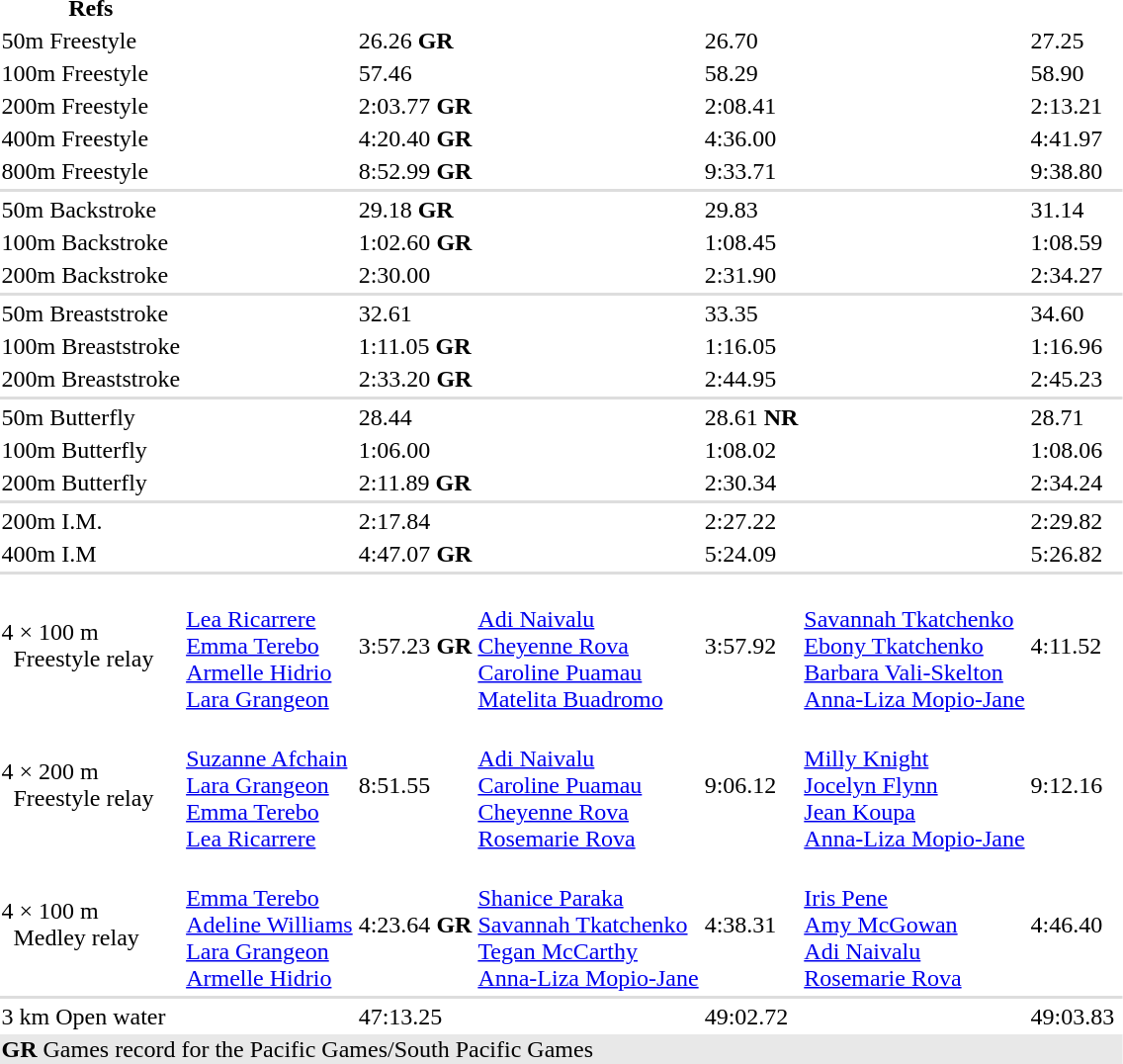<table>
<tr>
<th>Refs</th>
</tr>
<tr>
<td>50m Freestyle</td>
<td></td>
<td>26.26 <strong>GR</strong></td>
<td></td>
<td>26.70</td>
<td></td>
<td>27.25</td>
<td align=center></td>
</tr>
<tr>
<td>100m Freestyle</td>
<td></td>
<td>57.46</td>
<td></td>
<td>58.29</td>
<td></td>
<td>58.90</td>
<td align=center></td>
</tr>
<tr>
<td>200m Freestyle</td>
<td></td>
<td>2:03.77 <strong>GR</strong></td>
<td></td>
<td>2:08.41</td>
<td></td>
<td>2:13.21</td>
<td align=center></td>
</tr>
<tr>
<td>400m Freestyle</td>
<td></td>
<td>4:20.40 <strong>GR</strong></td>
<td></td>
<td>4:36.00</td>
<td></td>
<td>4:41.97</td>
<td align=center></td>
</tr>
<tr>
<td>800m Freestyle</td>
<td></td>
<td>8:52.99 <strong>GR</strong></td>
<td></td>
<td>9:33.71</td>
<td></td>
<td>9:38.80</td>
<td align=center></td>
</tr>
<tr bgcolor=#DDDDDD>
<td colspan=8></td>
</tr>
<tr>
<td>50m Backstroke</td>
<td></td>
<td>29.18 <strong>GR</strong></td>
<td></td>
<td>29.83</td>
<td></td>
<td>31.14</td>
<td align=center></td>
</tr>
<tr>
<td>100m Backstroke</td>
<td></td>
<td>1:02.60 <strong>GR</strong></td>
<td></td>
<td>1:08.45</td>
<td></td>
<td>1:08.59</td>
<td align=center></td>
</tr>
<tr>
<td>200m Backstroke</td>
<td></td>
<td>2:30.00</td>
<td></td>
<td>2:31.90</td>
<td></td>
<td>2:34.27</td>
<td align=center></td>
</tr>
<tr bgcolor=#DDDDDD>
<td colspan=8></td>
</tr>
<tr>
<td>50m Breaststroke</td>
<td></td>
<td>32.61</td>
<td></td>
<td>33.35</td>
<td></td>
<td>34.60</td>
<td align=center></td>
</tr>
<tr>
<td>100m Breaststroke</td>
<td></td>
<td>1:11.05 <strong>GR</strong></td>
<td></td>
<td>1:16.05</td>
<td></td>
<td>1:16.96</td>
<td align=center></td>
</tr>
<tr>
<td>200m Breaststroke</td>
<td></td>
<td>2:33.20 <strong>GR</strong></td>
<td></td>
<td>2:44.95</td>
<td></td>
<td>2:45.23</td>
<td align=center></td>
</tr>
<tr bgcolor=#DDDDDD>
<td colspan=8></td>
</tr>
<tr>
<td>50m Butterfly</td>
<td></td>
<td>28.44</td>
<td></td>
<td>28.61 <strong>NR</strong></td>
<td></td>
<td>28.71</td>
<td align=center></td>
</tr>
<tr>
<td>100m Butterfly</td>
<td></td>
<td>1:06.00</td>
<td></td>
<td>1:08.02</td>
<td></td>
<td>1:08.06</td>
<td align=center></td>
</tr>
<tr>
<td>200m Butterfly</td>
<td></td>
<td>2:11.89 <strong>GR</strong></td>
<td></td>
<td>2:30.34</td>
<td></td>
<td>2:34.24</td>
<td align=center></td>
</tr>
<tr bgcolor=#DDDDDD>
<td colspan=8></td>
</tr>
<tr>
<td>200m I.M.</td>
<td></td>
<td>2:17.84</td>
<td></td>
<td>2:27.22</td>
<td></td>
<td>2:29.82</td>
<td align=center></td>
</tr>
<tr>
<td>400m I.M</td>
<td></td>
<td>4:47.07 <strong>GR</strong></td>
<td></td>
<td>5:24.09</td>
<td></td>
<td>5:26.82</td>
<td align=center></td>
</tr>
<tr bgcolor=#DDDDDD>
<td colspan=8></td>
</tr>
<tr>
<td>4 × 100 m <br>  Freestyle relay</td>
<td><br><a href='#'>Lea Ricarrere</a><br><a href='#'>Emma Terebo</a><br><a href='#'>Armelle Hidrio</a><br><a href='#'>Lara Grangeon</a></td>
<td>3:57.23 <strong>GR</strong></td>
<td><br><a href='#'>Adi Naivalu</a><br><a href='#'>Cheyenne Rova</a><br><a href='#'>Caroline Puamau</a><br><a href='#'>Matelita Buadromo</a></td>
<td>3:57.92</td>
<td><br><a href='#'>Savannah Tkatchenko</a><br><a href='#'>Ebony Tkatchenko</a><br><a href='#'>Barbara Vali-Skelton</a><br><a href='#'>Anna-Liza Mopio-Jane</a></td>
<td>4:11.52</td>
<td align=center></td>
</tr>
<tr>
<td>4 × 200 m <br>  Freestyle relay</td>
<td><br><a href='#'>Suzanne Afchain</a><br><a href='#'>Lara Grangeon</a><br><a href='#'>Emma Terebo</a><br><a href='#'>Lea Ricarrere</a></td>
<td>8:51.55</td>
<td><br><a href='#'>Adi Naivalu</a><br><a href='#'>Caroline Puamau</a><br><a href='#'>Cheyenne Rova</a><br><a href='#'>Rosemarie Rova</a></td>
<td>9:06.12</td>
<td><br><a href='#'>Milly Knight</a><br><a href='#'>Jocelyn Flynn</a><br><a href='#'>Jean Koupa</a><br><a href='#'>Anna-Liza Mopio-Jane</a></td>
<td>9:12.16</td>
<td align=center></td>
</tr>
<tr>
<td>4 × 100 m <br>  Medley relay</td>
<td><br><a href='#'>Emma Terebo</a><br><a href='#'>Adeline Williams</a><br><a href='#'>Lara Grangeon</a><br><a href='#'>Armelle Hidrio</a></td>
<td>4:23.64 <strong>GR</strong></td>
<td><br><a href='#'>Shanice Paraka</a><br><a href='#'>Savannah Tkatchenko</a><br><a href='#'>Tegan McCarthy</a><br><a href='#'>Anna-Liza Mopio-Jane</a></td>
<td>4:38.31</td>
<td><br><a href='#'>Iris Pene</a><br><a href='#'>Amy McGowan</a><br><a href='#'>Adi Naivalu</a><br><a href='#'>Rosemarie Rova</a></td>
<td>4:46.40</td>
<td align=center></td>
</tr>
<tr bgcolor=#DDDDDD>
<td colspan=8></td>
</tr>
<tr>
<td>3 km Open water </td>
<td></td>
<td>47:13.25</td>
<td></td>
<td>49:02.72</td>
<td></td>
<td>49:03.83</td>
<td align=center></td>
</tr>
<tr bgcolor= e8e8e8>
<td colspan=8><span><strong>GR</strong> Games record for the Pacific Games/South Pacific Games</span></td>
</tr>
</table>
